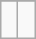<table class="wikitable">
<tr align="center">
</tr>
<tr align="center">
<td> </td>
<td> </td>
</tr>
</table>
